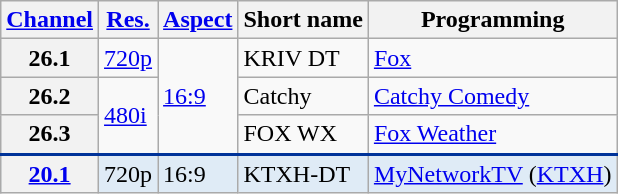<table class="wikitable">
<tr>
<th scope = "col"><a href='#'>Channel</a></th>
<th scope = "col"><a href='#'>Res.</a></th>
<th scope = "col"><a href='#'>Aspect</a></th>
<th scope = "col">Short name</th>
<th scope = "col">Programming</th>
</tr>
<tr>
<th scope = "row">26.1</th>
<td><a href='#'>720p</a></td>
<td rowspan="3"><a href='#'>16:9</a></td>
<td>KRIV DT</td>
<td><a href='#'>Fox</a></td>
</tr>
<tr>
<th scope = "row">26.2</th>
<td rowspan="2"><a href='#'>480i</a></td>
<td>Catchy</td>
<td><a href='#'>Catchy Comedy</a></td>
</tr>
<tr>
<th scope = "row">26.3</th>
<td>FOX WX</td>
<td><a href='#'>Fox Weather</a></td>
</tr>
<tr style="background-color:#DFEBF6; border-top: 2px solid #003399;">
<th scope = "row"><a href='#'>20.1</a></th>
<td>720p</td>
<td>16:9</td>
<td>KTXH-DT</td>
<td><a href='#'>MyNetworkTV</a> (<a href='#'>KTXH</a>)</td>
</tr>
</table>
